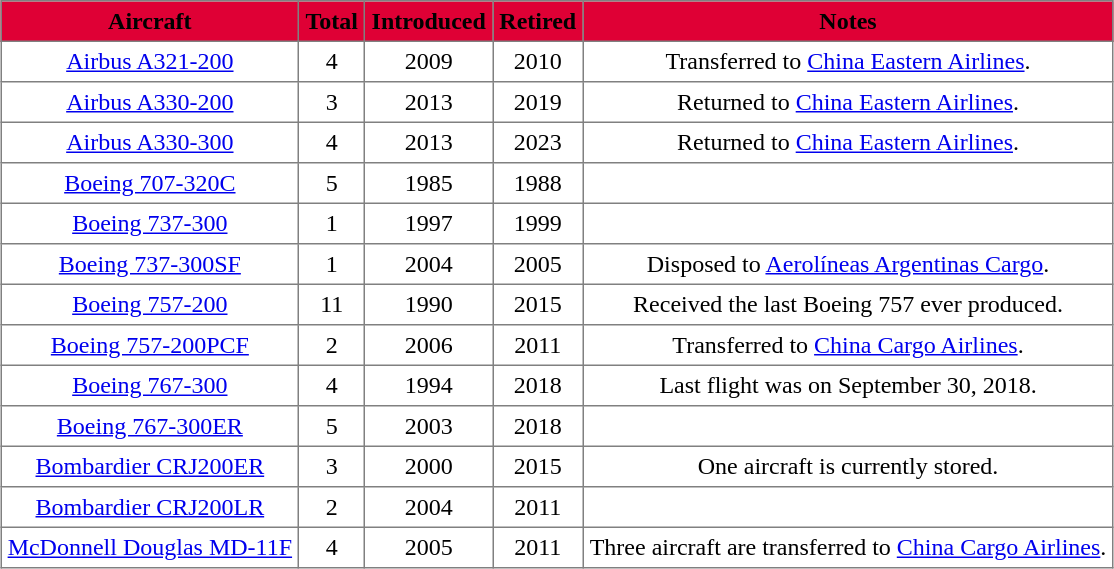<table class="toccolours" border="1" cellpadding="4" style="border-collapse:collapse;text-align:center;margin:auto;">
<tr bgcolor=#DF0035>
<th><span>Aircraft</span></th>
<th><span>Total</span></th>
<th><span>Introduced</span></th>
<th><span>Retired</span></th>
<th><span>Notes</span></th>
</tr>
<tr>
<td><a href='#'>Airbus A321-200</a></td>
<td>4</td>
<td>2009</td>
<td>2010</td>
<td>Transferred to <a href='#'>China Eastern Airlines</a>.</td>
</tr>
<tr>
<td><a href='#'>Airbus A330-200</a></td>
<td>3</td>
<td>2013</td>
<td>2019</td>
<td>Returned to <a href='#'>China Eastern Airlines</a>.</td>
</tr>
<tr>
<td><a href='#'>Airbus A330-300</a></td>
<td>4</td>
<td>2013</td>
<td>2023</td>
<td>Returned to <a href='#'>China Eastern Airlines</a>.</td>
</tr>
<tr>
<td><a href='#'>Boeing 707-320C</a></td>
<td>5</td>
<td>1985</td>
<td>1988</td>
<td></td>
</tr>
<tr>
<td><a href='#'>Boeing 737-300</a></td>
<td>1</td>
<td>1997</td>
<td>1999</td>
<td></td>
</tr>
<tr>
<td><a href='#'>Boeing 737-300SF</a></td>
<td>1</td>
<td>2004</td>
<td>2005</td>
<td>Disposed to <a href='#'>Aerolíneas Argentinas Cargo</a>.</td>
</tr>
<tr>
<td><a href='#'>Boeing 757-200</a></td>
<td>11</td>
<td>1990</td>
<td>2015</td>
<td>Received the last Boeing 757 ever produced.</td>
</tr>
<tr>
<td><a href='#'>Boeing 757-200PCF</a></td>
<td>2</td>
<td>2006</td>
<td>2011</td>
<td>Transferred to <a href='#'>China Cargo Airlines</a>.</td>
</tr>
<tr>
<td><a href='#'>Boeing 767-300</a></td>
<td>4</td>
<td>1994</td>
<td>2018</td>
<td>Last flight was on September 30, 2018.</td>
</tr>
<tr>
<td><a href='#'>Boeing 767-300ER</a></td>
<td>5</td>
<td>2003</td>
<td>2018</td>
<td></td>
</tr>
<tr>
<td><a href='#'>Bombardier CRJ200ER</a></td>
<td>3</td>
<td>2000</td>
<td>2015</td>
<td>One aircraft is currently stored.</td>
</tr>
<tr>
<td><a href='#'>Bombardier CRJ200LR</a></td>
<td>2</td>
<td>2004</td>
<td>2011</td>
<td></td>
</tr>
<tr>
<td><a href='#'>McDonnell Douglas MD-11F</a></td>
<td>4</td>
<td>2005</td>
<td>2011</td>
<td>Three aircraft are transferred to <a href='#'>China Cargo Airlines</a>.</td>
</tr>
</table>
